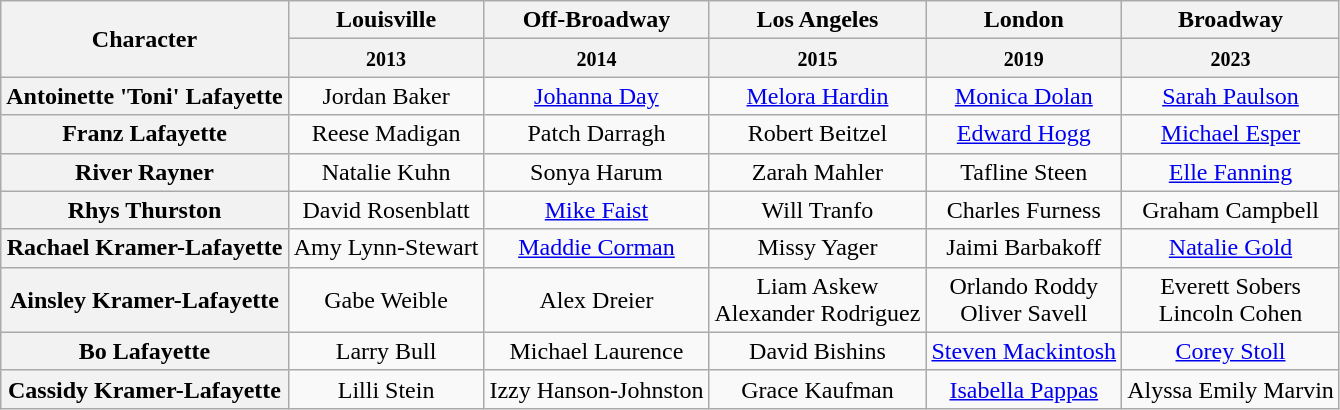<table class="wikitable">
<tr>
<th rowspan="2">Character</th>
<th>Louisville</th>
<th>Off-Broadway</th>
<th>Los Angeles</th>
<th>London</th>
<th>Broadway</th>
</tr>
<tr>
<th><small>2013</small></th>
<th><small>2014</small></th>
<th><small>2015</small></th>
<th><small>2019</small></th>
<th><small>2023</small></th>
</tr>
<tr>
<th>Antoinette 'Toni' Lafayette</th>
<td align="center">Jordan Baker</td>
<td align="center"><a href='#'>Johanna Day</a></td>
<td align="center"><a href='#'>Melora Hardin</a></td>
<td align="center"><a href='#'>Monica Dolan</a></td>
<td align="center"><a href='#'>Sarah Paulson</a></td>
</tr>
<tr>
<th>Franz Lafayette</th>
<td align="center">Reese Madigan</td>
<td align="center">Patch Darragh</td>
<td align="center">Robert Beitzel</td>
<td align="center"><a href='#'>Edward Hogg</a></td>
<td align="center"><a href='#'>Michael Esper</a></td>
</tr>
<tr>
<th>River Rayner</th>
<td align="center">Natalie Kuhn</td>
<td align="center">Sonya Harum</td>
<td align="center">Zarah Mahler</td>
<td align="center">Tafline Steen</td>
<td align="center"><a href='#'>Elle Fanning</a></td>
</tr>
<tr>
<th>Rhys Thurston</th>
<td align="center">David Rosenblatt</td>
<td align="center"><a href='#'>Mike Faist</a></td>
<td align="center">Will Tranfo</td>
<td align="center">Charles Furness</td>
<td align="center">Graham Campbell</td>
</tr>
<tr>
<th>Rachael Kramer-Lafayette</th>
<td align="center">Amy Lynn-Stewart</td>
<td align="center"><a href='#'>Maddie Corman</a></td>
<td align="center">Missy Yager</td>
<td align="center">Jaimi Barbakoff</td>
<td align="center"><a href='#'>Natalie Gold</a></td>
</tr>
<tr>
<th>Ainsley Kramer-Lafayette</th>
<td align="center">Gabe Weible</td>
<td align="center">Alex Dreier</td>
<td align="center">Liam Askew<br>Alexander Rodriguez</td>
<td align="center">Orlando Roddy<br>Oliver Savell</td>
<td align="center">Everett Sobers<br>Lincoln Cohen</td>
</tr>
<tr>
<th>Bo Lafayette</th>
<td align="center">Larry Bull</td>
<td align="center">Michael Laurence</td>
<td align="center">David Bishins</td>
<td align="center"><a href='#'>Steven Mackintosh</a></td>
<td align="center"><a href='#'>Corey Stoll</a></td>
</tr>
<tr>
<th>Cassidy Kramer-Lafayette</th>
<td align="center">Lilli Stein</td>
<td align="center">Izzy Hanson-Johnston</td>
<td align="center">Grace Kaufman</td>
<td align="center"><a href='#'>Isabella Pappas</a></td>
<td align="center">Alyssa Emily Marvin</td>
</tr>
</table>
